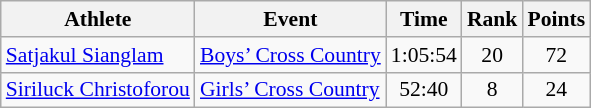<table class="wikitable" border="1" style="font-size:90%">
<tr>
<th>Athlete</th>
<th>Event</th>
<th>Time</th>
<th>Rank</th>
<th>Points</th>
</tr>
<tr>
<td><a href='#'>Satjakul Sianglam</a></td>
<td><a href='#'>Boys’ Cross Country</a></td>
<td align=center>1:05:54</td>
<td align=center>20</td>
<td align=center>72</td>
</tr>
<tr>
<td><a href='#'>Siriluck Christoforou</a></td>
<td><a href='#'>Girls’ Cross Country</a></td>
<td align=center>52:40</td>
<td align=center>8</td>
<td align=center>24</td>
</tr>
</table>
